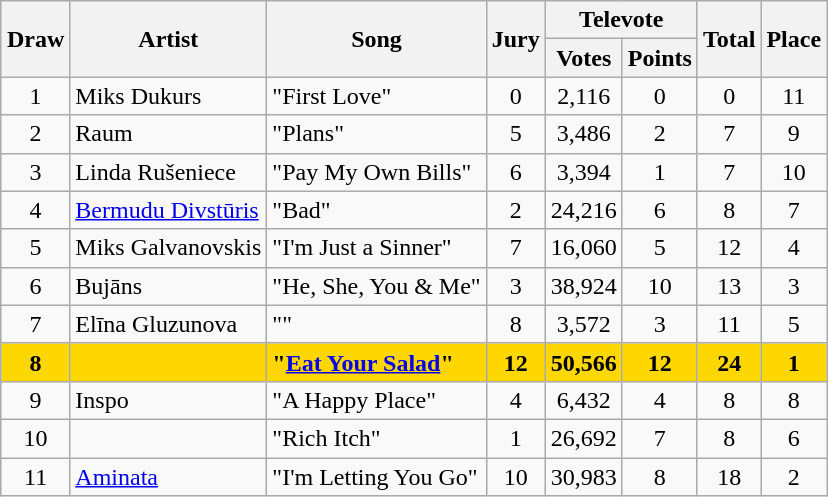<table class="sortable wikitable" style="margin: 1em auto 1em auto; text-align:center">
<tr>
<th rowspan="2">Draw</th>
<th rowspan="2">Artist</th>
<th rowspan="2">Song</th>
<th rowspan="2">Jury</th>
<th colspan="2">Televote</th>
<th rowspan="2">Total</th>
<th rowspan="2">Place</th>
</tr>
<tr>
<th>Votes</th>
<th>Points</th>
</tr>
<tr>
<td>1</td>
<td align="left">Miks Dukurs</td>
<td align="left">"First Love"</td>
<td>0</td>
<td>2,116</td>
<td>0</td>
<td>0</td>
<td align="center">11</td>
</tr>
<tr>
<td>2</td>
<td align="left">Raum</td>
<td align="left">"Plans"</td>
<td>5</td>
<td>3,486</td>
<td>2</td>
<td>7</td>
<td align="center">9</td>
</tr>
<tr>
<td>3</td>
<td align="left">Linda Rušeniece</td>
<td align="left">"Pay My Own Bills"</td>
<td>6</td>
<td>3,394</td>
<td>1</td>
<td>7</td>
<td align="center">10</td>
</tr>
<tr>
<td>4</td>
<td align="left"><a href='#'>Bermudu Divstūris</a></td>
<td align="left">"Bad"</td>
<td>2</td>
<td>24,216</td>
<td>6</td>
<td>8</td>
<td align="center">7</td>
</tr>
<tr>
<td>5</td>
<td align="left">Miks Galvanovskis</td>
<td align="left">"I'm Just a Sinner"</td>
<td>7</td>
<td>16,060</td>
<td>5</td>
<td>12</td>
<td align="center">4</td>
</tr>
<tr>
<td>6</td>
<td align="left">Bujāns</td>
<td align="left">"He, She, You & Me"</td>
<td>3</td>
<td>38,924</td>
<td>10</td>
<td>13</td>
<td align="center">3</td>
</tr>
<tr>
<td>7</td>
<td align="left">Elīna Gluzunova</td>
<td align="left">""</td>
<td>8</td>
<td>3,572</td>
<td>3</td>
<td>11</td>
<td align="center">5</td>
</tr>
<tr style="font-weight:bold; background:gold;">
<td>8</td>
<td align="left"></td>
<td align="left">"<a href='#'>Eat Your Salad</a>"</td>
<td>12</td>
<td>50,566</td>
<td>12</td>
<td>24</td>
<td align="center">1</td>
</tr>
<tr>
<td>9</td>
<td align="left">Inspo</td>
<td align="left">"A Happy Place"</td>
<td>4</td>
<td>6,432</td>
<td>4</td>
<td>8</td>
<td align="center">8</td>
</tr>
<tr>
<td>10</td>
<td align="left"></td>
<td align="left">"Rich Itch"</td>
<td>1</td>
<td>26,692</td>
<td>7</td>
<td>8</td>
<td align="center">6</td>
</tr>
<tr>
<td>11</td>
<td align="left"><a href='#'>Aminata</a></td>
<td align="left">"I'm Letting You Go"</td>
<td>10</td>
<td>30,983</td>
<td>8</td>
<td>18</td>
<td align="center">2</td>
</tr>
</table>
